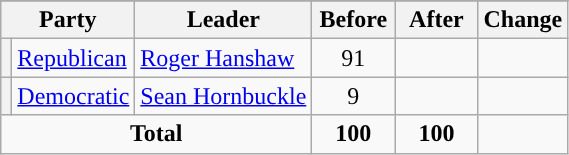<table class="wikitable" style="text-align:center;">
<tr>
</tr>
<tr>
<th colspan="2">Party</th>
<th>Leader</th>
<th style="width:3em">Before</th>
<th style="width:3em">After</th>
<th style="width:3em">Change</th>
</tr>
<tr>
<th style="background-color:"></th>
<td style="text-align:left;"><a href='#'>Republican</a></td>
<td style="text-align:left;"><a href='#'>Roger Hanshaw</a></td>
<td>91</td>
<td></td>
<td></td>
</tr>
<tr>
<th style="background-color:"></th>
<td style="text-align:left;"><a href='#'>Democratic</a></td>
<td style="text-align:left;"><a href='#'>Sean Hornbuckle</a></td>
<td>9</td>
<td></td>
<td></td>
</tr>
<tr>
<td colspan="3"><strong>Total</strong></td>
<td><strong>100</strong></td>
<td><strong>100</strong></td>
<td></td>
</tr>
</table>
